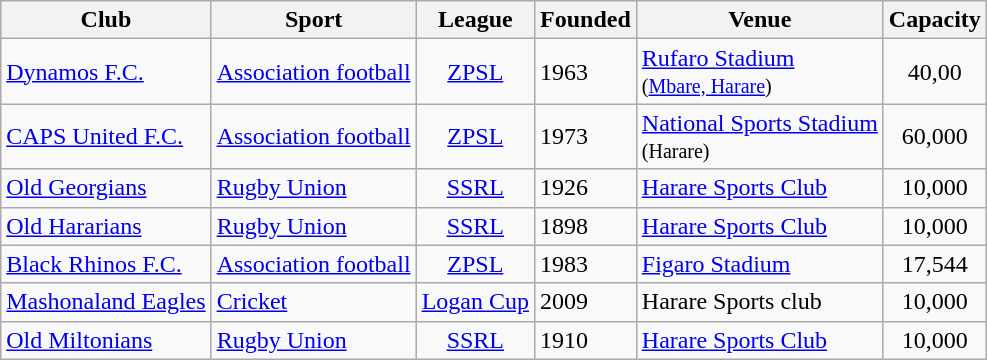<table class="wikitable sortable">
<tr>
<th>Club</th>
<th>Sport</th>
<th>League</th>
<th>Founded</th>
<th>Venue</th>
<th>Capacity</th>
</tr>
<tr>
<td><a href='#'>Dynamos F.C.</a></td>
<td><a href='#'>Association football</a></td>
<td align=center><a href='#'>ZPSL</a></td>
<td>1963</td>
<td><a href='#'>Rufaro Stadium</a><br><small>(<a href='#'>Mbare, Harare</a>)</small></td>
<td align=center>40,00</td>
</tr>
<tr>
<td><a href='#'>CAPS United F.C.</a></td>
<td><a href='#'>Association football</a></td>
<td align=center><a href='#'>ZPSL</a></td>
<td>1973</td>
<td><a href='#'>National Sports Stadium</a><br><small>(Harare)</small></td>
<td align=center>60,000</td>
</tr>
<tr>
<td><a href='#'>Old Georgians</a></td>
<td><a href='#'>Rugby Union</a></td>
<td align=center><a href='#'>SSRL</a></td>
<td>1926</td>
<td><a href='#'>Harare Sports Club</a></td>
<td align=center>10,000</td>
</tr>
<tr>
<td><a href='#'>Old Hararians</a></td>
<td><a href='#'>Rugby Union</a></td>
<td align=center><a href='#'>SSRL</a></td>
<td>1898</td>
<td><a href='#'>Harare Sports Club</a></td>
<td align=center>10,000</td>
</tr>
<tr>
<td><a href='#'>Black Rhinos F.C.</a></td>
<td><a href='#'>Association football</a></td>
<td align=center><a href='#'>ZPSL</a></td>
<td>1983</td>
<td><a href='#'>Figaro Stadium</a></td>
<td align="center">17,544</td>
</tr>
<tr>
<td><a href='#'>Mashonaland Eagles</a></td>
<td><a href='#'>Cricket</a></td>
<td align=center><a href='#'>Logan Cup</a></td>
<td>2009</td>
<td>Harare Sports club</td>
<td align=center>10,000</td>
</tr>
<tr>
<td><a href='#'>Old Miltonians</a></td>
<td><a href='#'>Rugby Union</a></td>
<td align=center><a href='#'>SSRL</a></td>
<td>1910</td>
<td><a href='#'>Harare Sports Club</a></td>
<td align=center>10,000</td>
</tr>
</table>
